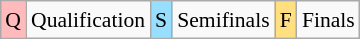<table class="wikitable" style="margin:0.5em auto; font-size:90%; line-height:1.25em; text-align:center;">
<tr>
<td style="background-color:#FFBBBB;">Q</td>
<td>Qualification</td>
<td style="background-color:#97DEFF;">S</td>
<td>Semifinals</td>
<td style="background-color:#FFDF80;">F</td>
<td>Finals</td>
</tr>
</table>
